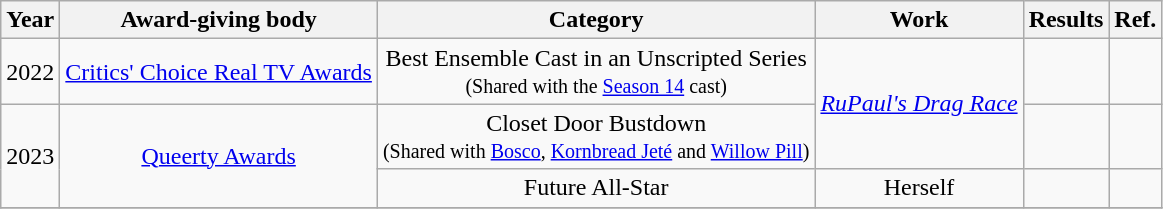<table class="wikitable sortable" >
<tr>
<th>Year</th>
<th>Award-giving body</th>
<th>Category</th>
<th>Work</th>
<th>Results</th>
<th>Ref.</th>
</tr>
<tr>
<td style="text-align:center">2022</td>
<td style="text-align:center"><a href='#'>Critics' Choice Real TV Awards</a></td>
<td style="text-align:center">Best Ensemble Cast in an Unscripted Series<br><small>(Shared with the <a href='#'>Season 14</a> cast)</small></td>
<td style="text-align:center" rowspan="2"><a href='#'><em>RuPaul's Drag Race</em></a></td>
<td></td>
<td style="text-align:center"></td>
</tr>
<tr>
<td style="text-align:center" rowspan="2">2023</td>
<td style="text-align:center" rowspan="2"><a href='#'>Queerty Awards</a></td>
<td style="text-align:center">Closet Door Bustdown<br><small>(Shared with <a href='#'>Bosco</a>, <a href='#'>Kornbread Jeté</a> and <a href='#'>Willow Pill</a>)</small></td>
<td></td>
<td style="text-align:center"></td>
</tr>
<tr>
<td style="text-align:center">Future All-Star</td>
<td style="text-align:center">Herself</td>
<td></td>
<td style="text-align:center"></td>
</tr>
<tr>
</tr>
</table>
